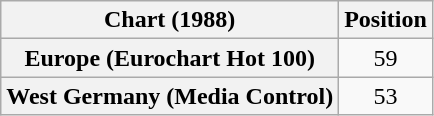<table class="wikitable sortable plainrowheaders">
<tr>
<th>Chart (1988)</th>
<th>Position</th>
</tr>
<tr>
<th scope="row">Europe (Eurochart Hot 100)</th>
<td align="center">59</td>
</tr>
<tr>
<th scope="row">West Germany (Media Control)</th>
<td align="center">53</td>
</tr>
</table>
